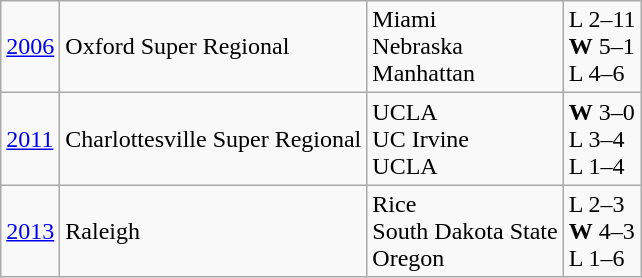<table class="wikitable">
<tr>
<td><a href='#'>2006</a></td>
<td>Oxford Super Regional</td>
<td>Miami<br>Nebraska<br>Manhattan</td>
<td>L 2–11<br><strong>W</strong> 5–1<br>L 4–6</td>
</tr>
<tr>
<td><a href='#'>2011</a></td>
<td>Charlottesville Super Regional</td>
<td>UCLA<br>UC Irvine<br>UCLA</td>
<td><strong>W</strong> 3–0<br>L 3–4<br>L 1–4</td>
</tr>
<tr>
<td><a href='#'>2013</a></td>
<td>Raleigh</td>
<td>Rice<br>South Dakota State<br>Oregon</td>
<td>L 2–3<br><strong>W</strong> 4–3<br>L 1–6</td>
</tr>
</table>
